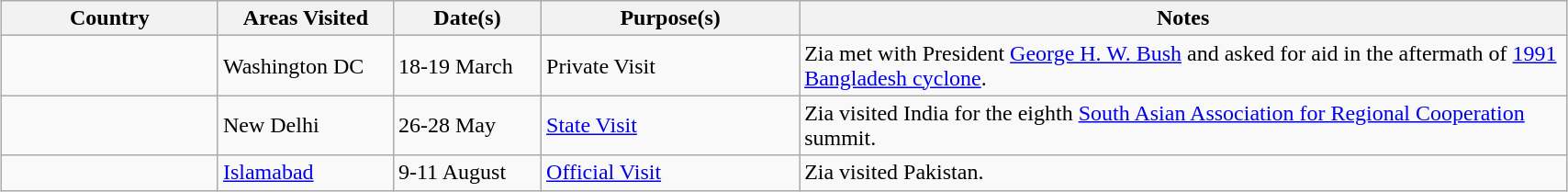<table class="wikitable outercollapse sortable" style="margin: 1em auto 1em auto">
<tr>
<th width="150">Country</th>
<th width="120">Areas Visited</th>
<th width="100">Date(s)</th>
<th width="180">Purpose(s)</th>
<th width="550">Notes</th>
</tr>
<tr>
<td></td>
<td>Washington DC</td>
<td>18-19 March</td>
<td>Private Visit</td>
<td>Zia met with President <a href='#'>George H. W. Bush</a> and asked for aid in the aftermath of <a href='#'>1991 Bangladesh cyclone</a>.</td>
</tr>
<tr>
<td></td>
<td>New Delhi</td>
<td>26-28 May</td>
<td><a href='#'>State Visit</a></td>
<td>Zia visited India for the eighth <a href='#'>South Asian Association for Regional Cooperation</a> summit.</td>
</tr>
<tr>
<td></td>
<td><a href='#'>Islamabad</a></td>
<td>9-11 August</td>
<td><a href='#'>Official Visit</a></td>
<td>Zia visited Pakistan.</td>
</tr>
</table>
